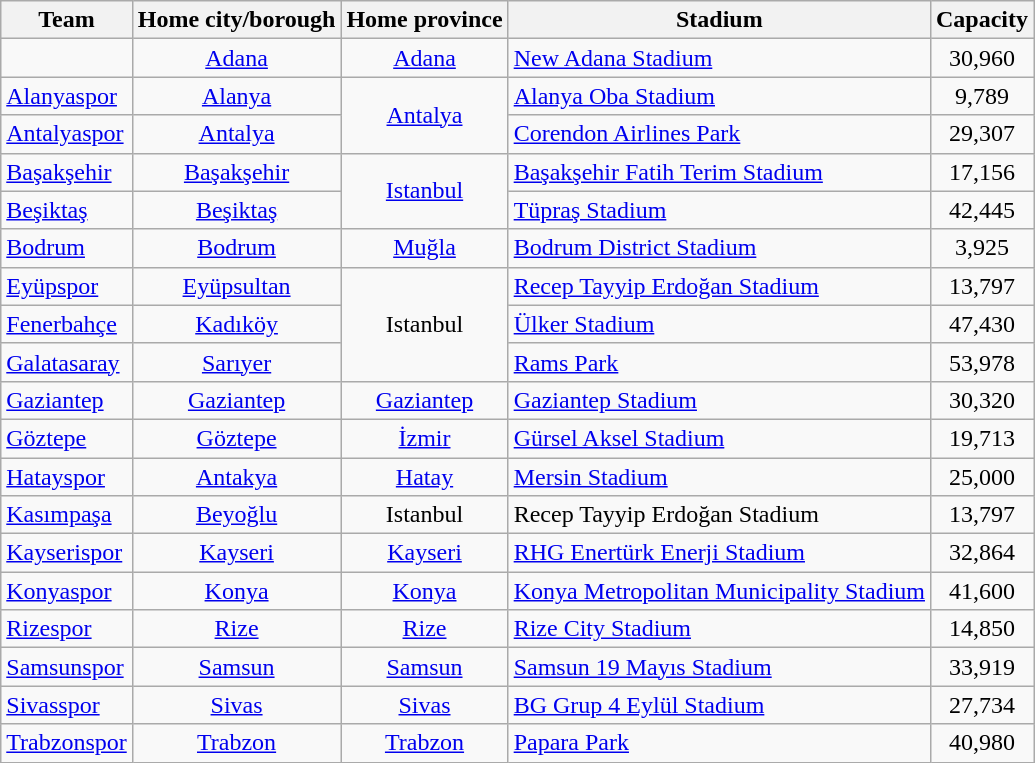<table class="wikitable sortable" style="text-align: center;">
<tr>
<th>Team</th>
<th>Home city/borough</th>
<th>Home province</th>
<th>Stadium</th>
<th>Capacity</th>
</tr>
<tr>
<td align=left><a href='#'></a></td>
<td><a href='#'>Adana</a></td>
<td><a href='#'>Adana</a></td>
<td align=left><a href='#'>New Adana Stadium</a></td>
<td>30,960</td>
</tr>
<tr>
<td align=left><a href='#'>Alanyaspor</a></td>
<td><a href='#'>Alanya</a></td>
<td rowspan="2"><a href='#'>Antalya</a></td>
<td align=left><a href='#'>Alanya Oba Stadium</a></td>
<td>9,789</td>
</tr>
<tr>
<td align=left><a href='#'>Antalyaspor</a></td>
<td><a href='#'>Antalya</a></td>
<td align=left><a href='#'>Corendon Airlines Park</a></td>
<td>29,307</td>
</tr>
<tr>
<td align=left><a href='#'>Başakşehir</a></td>
<td><a href='#'>Başakşehir</a></td>
<td rowspan="2"><a href='#'>Istanbul</a></td>
<td align=left><a href='#'>Başakşehir Fatih Terim Stadium</a></td>
<td>17,156</td>
</tr>
<tr>
<td align=left><a href='#'>Beşiktaş</a></td>
<td><a href='#'>Beşiktaş</a></td>
<td align=left><a href='#'>Tüpraş Stadium</a></td>
<td>42,445</td>
</tr>
<tr>
<td align=left><a href='#'>Bodrum</a></td>
<td><a href='#'>Bodrum</a></td>
<td><a href='#'>Muğla</a></td>
<td align=left><a href='#'>Bodrum District Stadium</a></td>
<td>3,925</td>
</tr>
<tr>
<td align=left><a href='#'>Eyüpspor</a></td>
<td><a href='#'>Eyüpsultan</a></td>
<td rowspan="3">Istanbul</td>
<td align=left><a href='#'>Recep Tayyip Erdoğan Stadium</a></td>
<td>13,797</td>
</tr>
<tr>
<td align=left><a href='#'>Fenerbahçe</a></td>
<td><a href='#'>Kadıköy</a></td>
<td align=left><a href='#'>Ülker Stadium</a></td>
<td>47,430</td>
</tr>
<tr>
<td align=left><a href='#'>Galatasaray</a></td>
<td><a href='#'>Sarıyer</a></td>
<td align=left><a href='#'>Rams Park</a></td>
<td>53,978</td>
</tr>
<tr>
<td align=left><a href='#'>Gaziantep</a></td>
<td><a href='#'>Gaziantep</a></td>
<td><a href='#'>Gaziantep</a></td>
<td align=left><a href='#'>Gaziantep Stadium</a></td>
<td>30,320</td>
</tr>
<tr>
<td align=left><a href='#'>Göztepe</a></td>
<td><a href='#'>Göztepe</a></td>
<td><a href='#'>İzmir</a></td>
<td align=left><a href='#'>Gürsel Aksel Stadium</a></td>
<td align=center>19,713</td>
</tr>
<tr>
<td align=left><a href='#'>Hatayspor</a></td>
<td><a href='#'>Antakya</a></td>
<td><a href='#'>Hatay</a></td>
<td align=left><a href='#'>Mersin Stadium</a></td>
<td>25,000</td>
</tr>
<tr>
<td align=left><a href='#'>Kasımpaşa</a></td>
<td><a href='#'>Beyoğlu</a></td>
<td>Istanbul</td>
<td align=left>Recep Tayyip Erdoğan Stadium</td>
<td>13,797</td>
</tr>
<tr>
<td align=left><a href='#'>Kayserispor</a></td>
<td><a href='#'>Kayseri</a></td>
<td><a href='#'>Kayseri</a></td>
<td align=left><a href='#'>RHG Enertürk Enerji Stadium</a></td>
<td>32,864</td>
</tr>
<tr>
<td align=left><a href='#'>Konyaspor</a></td>
<td><a href='#'>Konya</a></td>
<td><a href='#'>Konya</a></td>
<td align=left><a href='#'>Konya Metropolitan Municipality Stadium</a></td>
<td>41,600</td>
</tr>
<tr>
<td align=left><a href='#'>Rizespor</a></td>
<td><a href='#'>Rize</a></td>
<td><a href='#'>Rize</a></td>
<td align=left><a href='#'>Rize City Stadium</a></td>
<td>14,850</td>
</tr>
<tr>
<td align=left><a href='#'>Samsunspor</a></td>
<td><a href='#'>Samsun</a></td>
<td><a href='#'>Samsun</a></td>
<td align=left><a href='#'>Samsun 19 Mayıs Stadium</a></td>
<td>33,919</td>
</tr>
<tr>
<td align=left><a href='#'>Sivasspor</a></td>
<td><a href='#'>Sivas</a></td>
<td><a href='#'>Sivas</a></td>
<td align=left><a href='#'>BG Grup 4 Eylül Stadium</a></td>
<td>27,734</td>
</tr>
<tr>
<td align=left><a href='#'>Trabzonspor</a></td>
<td><a href='#'>Trabzon</a></td>
<td><a href='#'>Trabzon</a></td>
<td align=left><a href='#'>Papara Park</a></td>
<td>40,980</td>
</tr>
</table>
